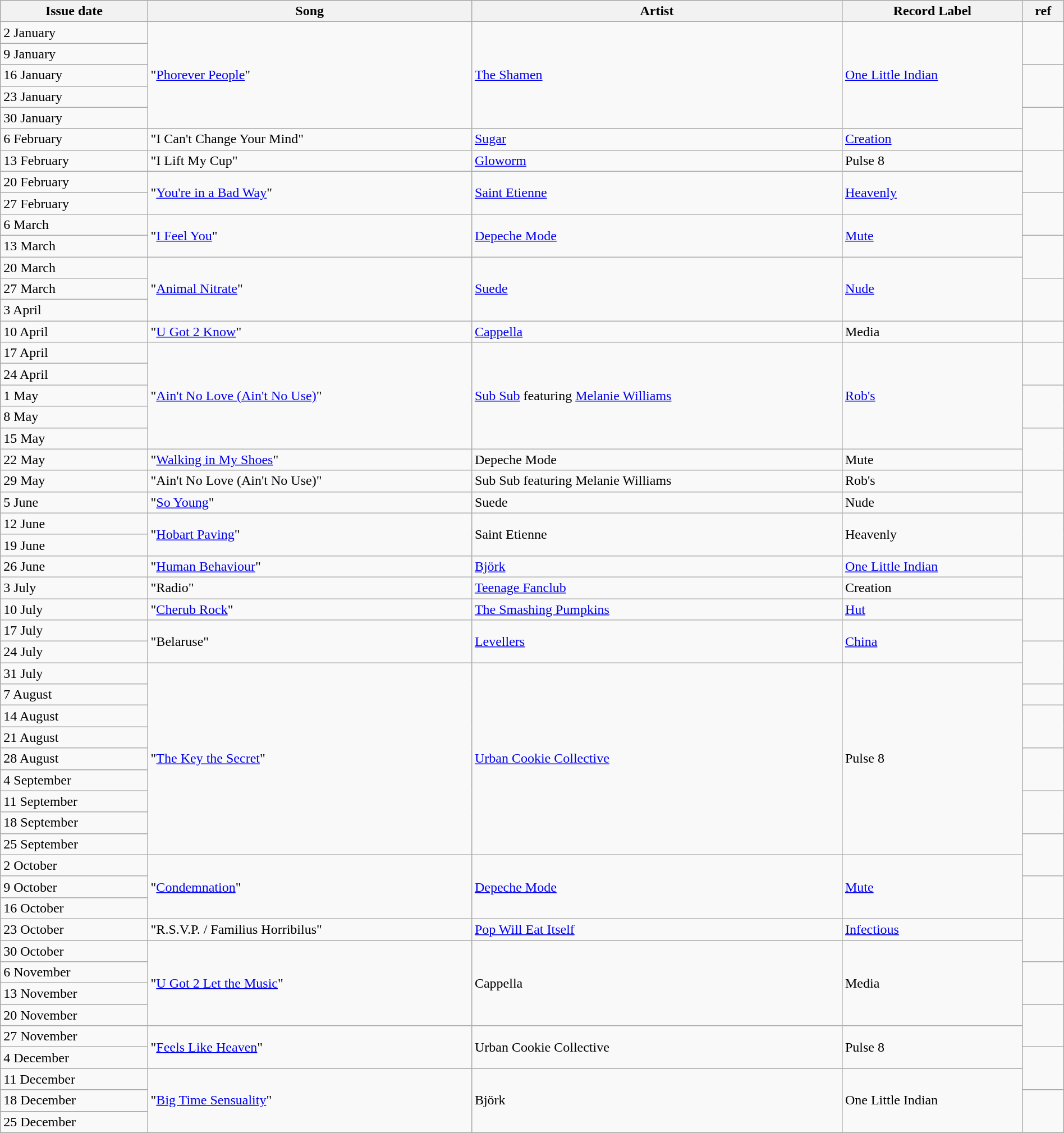<table width="100%" class=wikitable>
<tr>
<th>Issue date</th>
<th>Song</th>
<th>Artist</th>
<th>Record Label</th>
<th>ref</th>
</tr>
<tr>
<td>2 January</td>
<td rowspan="5">"<a href='#'>Phorever People</a>"</td>
<td rowspan="5"><a href='#'>The Shamen</a></td>
<td rowspan=5><a href='#'>One Little Indian</a></td>
<td rowspan=2></td>
</tr>
<tr>
<td>9 January</td>
</tr>
<tr>
<td>16 January</td>
<td rowspan=2></td>
</tr>
<tr>
<td>23 January</td>
</tr>
<tr>
<td>30 January</td>
<td rowspan=2></td>
</tr>
<tr>
<td>6 February</td>
<td>"I Can't Change Your Mind"</td>
<td><a href='#'>Sugar</a></td>
<td><a href='#'>Creation</a></td>
</tr>
<tr>
<td>13 February</td>
<td>"I Lift My Cup"</td>
<td><a href='#'>Gloworm</a></td>
<td>Pulse 8</td>
<td rowspan=2></td>
</tr>
<tr>
<td>20 February</td>
<td rowspan=2>"<a href='#'>You're in a Bad Way</a>"</td>
<td rowspan=2><a href='#'>Saint Etienne</a></td>
<td rowspan=2><a href='#'>Heavenly</a></td>
</tr>
<tr>
<td>27 February</td>
<td rowspan=2></td>
</tr>
<tr>
<td>6 March</td>
<td rowspan=2>"<a href='#'>I Feel You</a>"</td>
<td rowspan=2><a href='#'>Depeche Mode</a></td>
<td rowspan=2><a href='#'>Mute</a></td>
</tr>
<tr>
<td>13 March</td>
<td rowspan=2></td>
</tr>
<tr>
<td>20 March</td>
<td rowspan=3>"<a href='#'>Animal Nitrate</a>"</td>
<td rowspan=3><a href='#'>Suede</a></td>
<td rowspan=3><a href='#'>Nude</a></td>
</tr>
<tr>
<td>27 March</td>
<td rowspan=2></td>
</tr>
<tr>
<td>3 April</td>
</tr>
<tr>
<td>10 April</td>
<td>"<a href='#'>U Got 2 Know</a>"</td>
<td><a href='#'>Cappella</a></td>
<td>Media</td>
<td></td>
</tr>
<tr>
<td>17 April</td>
<td rowspan="5">"<a href='#'>Ain't No Love (Ain't No Use)</a>"</td>
<td rowspan="5"><a href='#'>Sub Sub</a>  featuring <a href='#'>Melanie Williams</a></td>
<td rowspan=5><a href='#'>Rob's</a></td>
<td rowspan=2></td>
</tr>
<tr>
<td>24 April</td>
</tr>
<tr>
<td>1 May</td>
<td rowspan=2></td>
</tr>
<tr>
<td>8 May</td>
</tr>
<tr>
<td>15 May</td>
<td rowspan=2></td>
</tr>
<tr>
<td>22 May</td>
<td>"<a href='#'>Walking in My Shoes</a>"</td>
<td>Depeche Mode</td>
<td>Mute</td>
</tr>
<tr>
<td>29 May</td>
<td>"Ain't No Love (Ain't No Use)"</td>
<td>Sub Sub featuring Melanie Williams</td>
<td>Rob's</td>
<td rowspan=2></td>
</tr>
<tr>
<td>5 June</td>
<td>"<a href='#'>So Young</a>"</td>
<td>Suede</td>
<td>Nude</td>
</tr>
<tr>
<td>12 June</td>
<td rowspan=2>"<a href='#'>Hobart Paving</a>"</td>
<td rowspan=2>Saint Etienne</td>
<td rowspan=2>Heavenly</td>
<td rowspan=2></td>
</tr>
<tr>
<td>19 June</td>
</tr>
<tr>
<td>26 June</td>
<td>"<a href='#'>Human Behaviour</a>"</td>
<td><a href='#'>Björk</a></td>
<td><a href='#'>One Little Indian</a></td>
<td rowspan=2></td>
</tr>
<tr>
<td>3 July</td>
<td>"Radio"</td>
<td><a href='#'>Teenage Fanclub</a></td>
<td>Creation</td>
</tr>
<tr>
<td>10 July</td>
<td>"<a href='#'>Cherub Rock</a>"</td>
<td><a href='#'>The Smashing Pumpkins</a></td>
<td><a href='#'>Hut</a></td>
<td rowspan=2></td>
</tr>
<tr>
<td>17 July</td>
<td rowspan=2>"Belaruse"</td>
<td rowspan=2><a href='#'>Levellers</a></td>
<td rowspan=2><a href='#'>China</a></td>
</tr>
<tr>
<td>24 July</td>
<td rowspan=2></td>
</tr>
<tr>
<td>31 July</td>
<td rowspan=9>"<a href='#'>The Key the Secret</a>"</td>
<td rowspan=9><a href='#'>Urban Cookie Collective</a></td>
<td rowspan=9>Pulse 8</td>
</tr>
<tr>
<td>7 August</td>
<td></td>
</tr>
<tr>
<td>14 August</td>
<td rowspan=2></td>
</tr>
<tr>
<td>21 August</td>
</tr>
<tr>
<td>28 August</td>
<td rowspan=2></td>
</tr>
<tr>
<td>4 September</td>
</tr>
<tr>
<td>11 September</td>
<td rowspan=2></td>
</tr>
<tr>
<td>18 September</td>
</tr>
<tr>
<td>25 September</td>
<td rowspan=2></td>
</tr>
<tr>
<td>2 October</td>
<td rowspan=3>"<a href='#'>Condemnation</a>"</td>
<td rowspan=3><a href='#'>Depeche Mode</a></td>
<td rowspan=3><a href='#'>Mute</a></td>
</tr>
<tr>
<td>9 October</td>
<td rowspan=2></td>
</tr>
<tr>
<td>16 October</td>
</tr>
<tr>
<td>23 October</td>
<td>"R.S.V.P. / Familius Horribilus"</td>
<td><a href='#'>Pop Will Eat Itself</a></td>
<td><a href='#'>Infectious</a></td>
<td rowspan=2></td>
</tr>
<tr>
<td>30 October</td>
<td rowspan=4>"<a href='#'>U Got 2 Let the Music</a>"</td>
<td rowspan=4>Cappella</td>
<td rowspan=4>Media</td>
</tr>
<tr>
<td>6 November</td>
<td rowspan=2></td>
</tr>
<tr>
<td>13 November</td>
</tr>
<tr>
<td>20 November</td>
<td rowspan=2></td>
</tr>
<tr>
<td>27 November</td>
<td rowspan=2>"<a href='#'>Feels Like Heaven</a>"</td>
<td rowspan=2>Urban Cookie Collective</td>
<td rowspan=2>Pulse 8</td>
</tr>
<tr>
<td>4 December</td>
<td rowspan=2></td>
</tr>
<tr>
<td>11 December</td>
<td rowspan=3>"<a href='#'>Big Time Sensuality</a>"</td>
<td rowspan=3>Björk</td>
<td rowspan=3>One Little Indian</td>
</tr>
<tr>
<td>18 December</td>
<td rowspan=2></td>
</tr>
<tr>
<td>25 December</td>
</tr>
</table>
